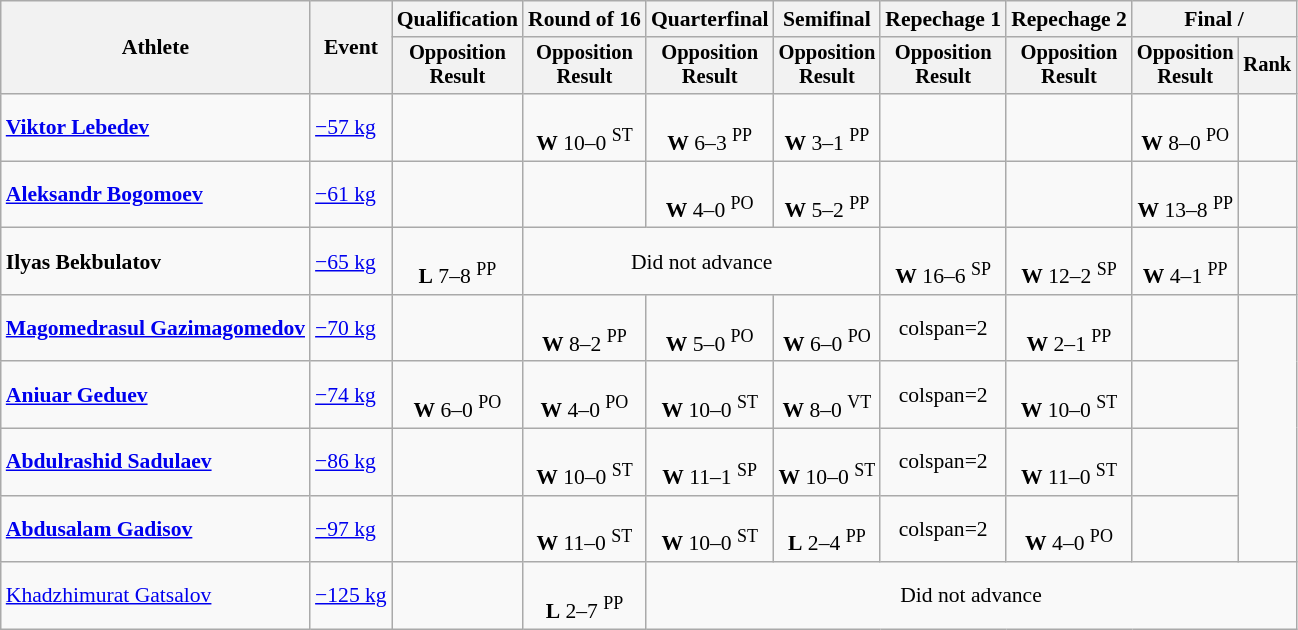<table class="wikitable" style="text-align:center; font-size:90%">
<tr>
<th rowspan=2>Athlete</th>
<th rowspan=2>Event</th>
<th>Qualification</th>
<th>Round of 16</th>
<th>Quarterfinal</th>
<th>Semifinal</th>
<th>Repechage 1</th>
<th>Repechage 2</th>
<th colspan=2>Final / </th>
</tr>
<tr style="font-size: 95%">
<th>Opposition<br>Result</th>
<th>Opposition<br>Result</th>
<th>Opposition<br>Result</th>
<th>Opposition<br>Result</th>
<th>Opposition<br>Result</th>
<th>Opposition<br>Result</th>
<th>Opposition<br>Result</th>
<th>Rank</th>
</tr>
<tr>
<td align=left><strong><a href='#'>Viktor Lebedev</a></strong></td>
<td align=left><a href='#'>−57 kg</a></td>
<td></td>
<td><br><strong>W</strong> 10–0 <sup>ST</sup></td>
<td><br><strong>W</strong> 6–3 <sup>PP</sup></td>
<td><br><strong>W</strong> 3–1 <sup>PP</sup></td>
<td></td>
<td></td>
<td><br><strong>W</strong> 8–0 <sup>PO</sup></td>
<td></td>
</tr>
<tr>
<td align=left><strong><a href='#'>Aleksandr Bogomoev</a></strong></td>
<td align=left><a href='#'>−61 kg</a></td>
<td></td>
<td></td>
<td><br><strong>W</strong> 4–0 <sup>PO</sup></td>
<td><br><strong>W</strong> 5–2 <sup>PP</sup></td>
<td></td>
<td></td>
<td><br><strong>W</strong> 13–8 <sup>PP</sup></td>
<td></td>
</tr>
<tr>
<td align=left><strong>Ilyas Bekbulatov</strong></td>
<td align=left><a href='#'>−65 kg</a></td>
<td><br><strong>L</strong> 7–8 <sup>PP</sup></td>
<td colspan=3>Did not advance</td>
<td><br><strong>W</strong> 16–6 <sup>SP</sup></td>
<td><br><strong>W</strong> 12–2 <sup>SP</sup></td>
<td><br><strong>W</strong> 4–1 <sup>PP</sup></td>
<td></td>
</tr>
<tr>
<td align=left><strong><a href='#'>Magomedrasul Gazimagomedov</a></strong></td>
<td align=left><a href='#'>−70 kg</a></td>
<td></td>
<td><br><strong>W</strong> 8–2 <sup>PP</sup></td>
<td><br><strong>W</strong> 5–0 <sup>PO</sup></td>
<td><br><strong>W</strong> 6–0 <sup>PO</sup></td>
<td>colspan=2 </td>
<td><br><strong>W</strong> 2–1 <sup>PP</sup></td>
<td></td>
</tr>
<tr>
<td align=left><strong><a href='#'>Aniuar Geduev</a></strong></td>
<td align=left><a href='#'>−74 kg</a></td>
<td><br><strong>W</strong> 6–0 <sup>PO</sup></td>
<td GRE><br><strong>W</strong> 4–0 <sup>PO</sup></td>
<td><br><strong>W</strong> 10–0 <sup>ST</sup></td>
<td><br><strong>W</strong> 8–0 <sup>VT</sup></td>
<td>colspan=2 </td>
<td><br><strong>W</strong> 10–0 <sup>ST</sup></td>
<td></td>
</tr>
<tr>
<td align=left><strong><a href='#'>Abdulrashid Sadulaev</a></strong></td>
<td align=left><a href='#'>−86 kg</a></td>
<td></td>
<td><br><strong>W</strong> 10–0 <sup>ST</sup></td>
<td><br><strong>W</strong> 11–1 <sup>SP</sup></td>
<td><br><strong>W</strong> 10–0 <sup>ST</sup></td>
<td>colspan=2 </td>
<td><br><strong>W</strong> 11–0 <sup>ST</sup></td>
<td></td>
</tr>
<tr>
<td align=left><strong><a href='#'>Abdusalam Gadisov</a></strong></td>
<td align=left><a href='#'>−97 kg</a></td>
<td></td>
<td><br><strong>W</strong> 11–0 <sup>ST</sup></td>
<td><br><strong>W</strong> 10–0 <sup>ST</sup></td>
<td><br><strong>L</strong> 2–4 <sup>PP</sup></td>
<td>colspan=2 </td>
<td><br><strong>W</strong> 4–0 <sup>PO</sup></td>
<td></td>
</tr>
<tr>
<td align=left><a href='#'>Khadzhimurat Gatsalov</a></td>
<td align=left><a href='#'>−125 kg</a></td>
<td></td>
<td><br><strong>L</strong> 2–7 <sup>PP</sup></td>
<td colspan=6>Did not advance</td>
</tr>
</table>
